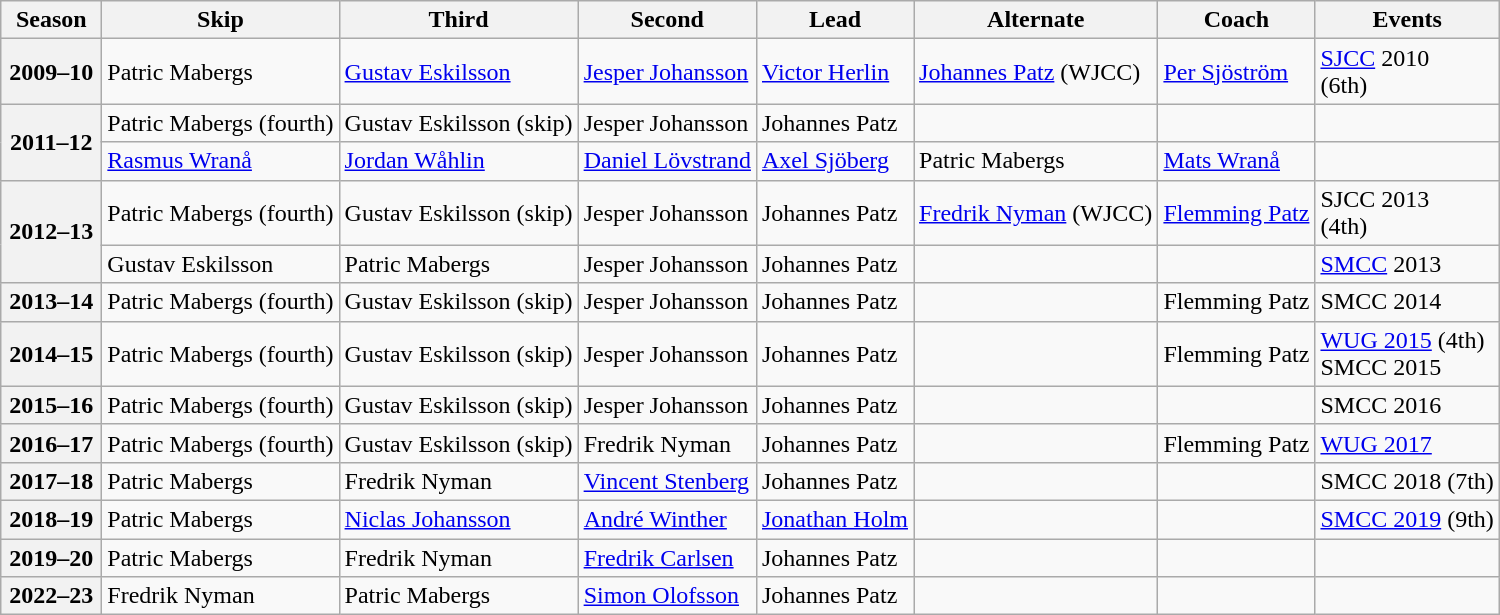<table class="wikitable">
<tr>
<th scope="col" width=60>Season</th>
<th scope="col">Skip</th>
<th scope="col">Third</th>
<th scope="col">Second</th>
<th scope="col">Lead</th>
<th scope="col">Alternate</th>
<th scope="col">Coach</th>
<th scope="col">Events</th>
</tr>
<tr>
<th scope="row">2009–10</th>
<td>Patric Mabergs</td>
<td><a href='#'>Gustav Eskilsson</a></td>
<td><a href='#'>Jesper Johansson</a></td>
<td><a href='#'>Victor Herlin</a></td>
<td><a href='#'>Johannes Patz</a> (WJCC)</td>
<td><a href='#'>Per Sjöström</a></td>
<td><a href='#'>SJCC</a> 2010 <br> (6th)</td>
</tr>
<tr>
<th scope="row" rowspan=2>2011–12</th>
<td>Patric Mabergs (fourth)</td>
<td>Gustav Eskilsson (skip)</td>
<td>Jesper Johansson</td>
<td>Johannes Patz</td>
<td></td>
<td></td>
<td></td>
</tr>
<tr>
<td><a href='#'>Rasmus Wranå</a></td>
<td><a href='#'>Jordan Wåhlin</a></td>
<td><a href='#'>Daniel Lövstrand</a></td>
<td><a href='#'>Axel Sjöberg</a></td>
<td>Patric Mabergs</td>
<td><a href='#'>Mats Wranå</a></td>
<td> </td>
</tr>
<tr>
<th scope="row" rowspan=2>2012–13</th>
<td>Patric Mabergs (fourth)</td>
<td>Gustav Eskilsson (skip)</td>
<td>Jesper Johansson</td>
<td>Johannes Patz</td>
<td><a href='#'>Fredrik Nyman</a> (WJCC)</td>
<td><a href='#'>Flemming Patz</a></td>
<td>SJCC 2013 <br> (4th)</td>
</tr>
<tr>
<td>Gustav Eskilsson</td>
<td>Patric Mabergs</td>
<td>Jesper Johansson</td>
<td>Johannes Patz</td>
<td></td>
<td></td>
<td><a href='#'>SMCC</a> 2013 </td>
</tr>
<tr>
<th scope="row">2013–14</th>
<td>Patric Mabergs (fourth)</td>
<td>Gustav Eskilsson (skip)</td>
<td>Jesper Johansson</td>
<td>Johannes Patz</td>
<td></td>
<td>Flemming Patz</td>
<td>SMCC 2014 </td>
</tr>
<tr>
<th scope="row">2014–15</th>
<td>Patric Mabergs (fourth)</td>
<td>Gustav Eskilsson (skip)</td>
<td>Jesper Johansson</td>
<td>Johannes Patz</td>
<td></td>
<td>Flemming Patz</td>
<td><a href='#'>WUG 2015</a> (4th)<br>SMCC 2015 </td>
</tr>
<tr>
<th scope="row">2015–16</th>
<td>Patric Mabergs (fourth)</td>
<td>Gustav Eskilsson (skip)</td>
<td>Jesper Johansson</td>
<td>Johannes Patz</td>
<td></td>
<td></td>
<td>SMCC 2016 </td>
</tr>
<tr>
<th scope="row">2016–17</th>
<td>Patric Mabergs (fourth)</td>
<td>Gustav Eskilsson (skip)</td>
<td>Fredrik Nyman</td>
<td>Johannes Patz</td>
<td></td>
<td>Flemming Patz</td>
<td><a href='#'>WUG 2017</a> </td>
</tr>
<tr>
<th scope="row">2017–18</th>
<td>Patric Mabergs</td>
<td>Fredrik Nyman</td>
<td><a href='#'>Vincent Stenberg</a></td>
<td>Johannes Patz</td>
<td></td>
<td></td>
<td>SMCC 2018 (7th)</td>
</tr>
<tr>
<th scope="row">2018–19</th>
<td>Patric Mabergs</td>
<td><a href='#'>Niclas Johansson</a></td>
<td><a href='#'>André Winther</a></td>
<td><a href='#'>Jonathan Holm</a></td>
<td></td>
<td></td>
<td><a href='#'>SMCC 2019</a> (9th)</td>
</tr>
<tr>
<th scope="row">2019–20</th>
<td>Patric Mabergs</td>
<td>Fredrik Nyman</td>
<td><a href='#'>Fredrik Carlsen</a></td>
<td>Johannes Patz</td>
<td></td>
<td></td>
<td></td>
</tr>
<tr>
<th scope="row">2022–23</th>
<td>Fredrik Nyman</td>
<td>Patric Mabergs</td>
<td><a href='#'>Simon Olofsson</a></td>
<td>Johannes Patz</td>
<td></td>
<td></td>
</tr>
</table>
